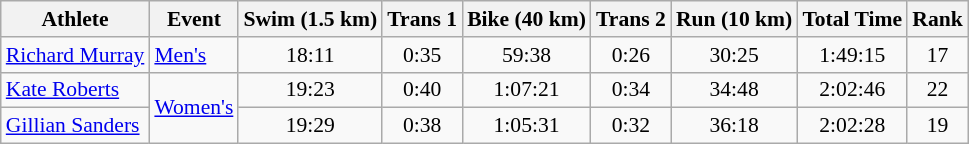<table class="wikitable" style="font-size:90%;">
<tr>
<th>Athlete</th>
<th>Event</th>
<th>Swim (1.5 km)</th>
<th>Trans 1</th>
<th>Bike (40 km)</th>
<th>Trans 2</th>
<th>Run (10 km)</th>
<th>Total Time</th>
<th>Rank</th>
</tr>
<tr align=center>
<td align=left><a href='#'>Richard Murray</a></td>
<td align=left><a href='#'>Men's</a></td>
<td>18:11</td>
<td>0:35</td>
<td>59:38</td>
<td>0:26</td>
<td>30:25</td>
<td>1:49:15</td>
<td>17</td>
</tr>
<tr align=center>
<td align=left><a href='#'>Kate Roberts</a></td>
<td align=left rowspan=2><a href='#'>Women's</a></td>
<td>19:23</td>
<td>0:40</td>
<td>1:07:21</td>
<td>0:34</td>
<td>34:48</td>
<td>2:02:46</td>
<td>22</td>
</tr>
<tr align=center>
<td align=left><a href='#'>Gillian Sanders</a></td>
<td>19:29</td>
<td>0:38</td>
<td>1:05:31</td>
<td>0:32</td>
<td>36:18</td>
<td>2:02:28</td>
<td>19</td>
</tr>
</table>
